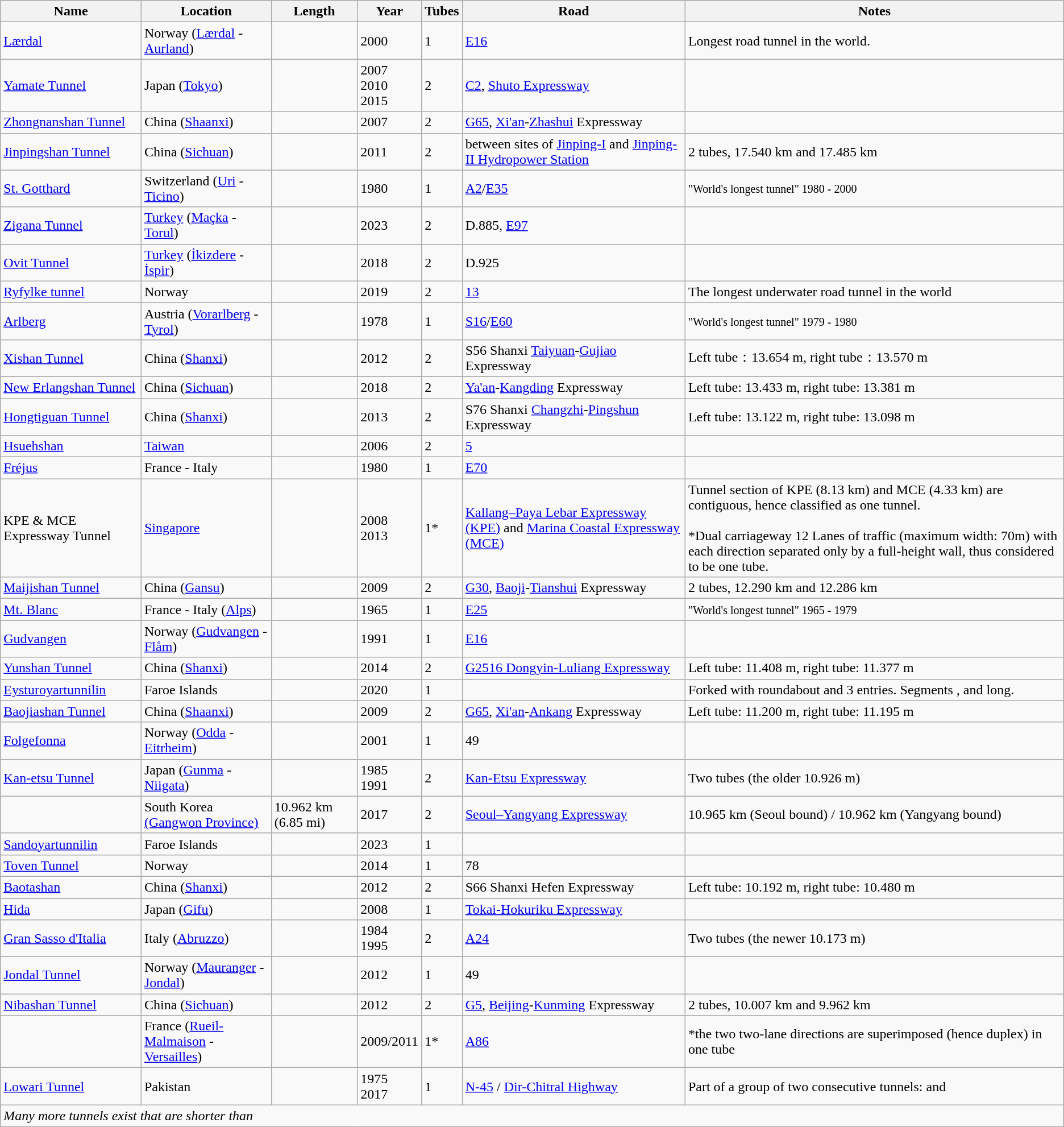<table class="wikitable sortable">
<tr>
<th>Name</th>
<th>Location</th>
<th>Length</th>
<th>Year</th>
<th>Tubes</th>
<th>Road</th>
<th>Notes</th>
</tr>
<tr>
<td><a href='#'>Lærdal</a></td>
<td>Norway (<a href='#'>Lærdal</a> - <a href='#'>Aurland</a>)</td>
<td></td>
<td>2000</td>
<td>1</td>
<td><a href='#'>E16</a></td>
<td>Longest road tunnel in the world.</td>
</tr>
<tr>
<td><a href='#'>Yamate Tunnel</a></td>
<td>Japan (<a href='#'>Tokyo</a>)</td>
<td></td>
<td>2007<br>2010<br>2015</td>
<td>2</td>
<td><a href='#'>C2</a>, <a href='#'>Shuto Expressway</a></td>
<td></td>
</tr>
<tr>
<td><a href='#'>Zhongnanshan Tunnel</a></td>
<td>China (<a href='#'>Shaanxi</a>)</td>
<td></td>
<td>2007</td>
<td>2</td>
<td><a href='#'>G65</a>, <a href='#'>Xi'an</a>-<a href='#'>Zhashui</a> Expressway</td>
<td></td>
</tr>
<tr>
<td><a href='#'>Jinpingshan Tunnel</a></td>
<td>China (<a href='#'>Sichuan</a>)</td>
<td></td>
<td>2011</td>
<td>2</td>
<td>between sites of <a href='#'>Jinping-I</a> and <a href='#'>Jinping-II Hydropower Station</a></td>
<td>2 tubes, 17.540 km and 17.485 km</td>
</tr>
<tr>
<td><a href='#'>St. Gotthard</a></td>
<td>Switzerland (<a href='#'>Uri</a> - <a href='#'>Ticino</a>)</td>
<td></td>
<td>1980</td>
<td>1</td>
<td><a href='#'>A2</a>/<a href='#'>E35</a></td>
<td><small>"World's longest tunnel" 1980 - 2000</small></td>
</tr>
<tr>
<td><a href='#'>Zigana Tunnel</a></td>
<td><a href='#'>Turkey</a> (<a href='#'>Maçka</a> - <a href='#'>Torul</a>)</td>
<td></td>
<td>2023</td>
<td>2</td>
<td>D.885, <a href='#'>E97</a></td>
<td></td>
</tr>
<tr>
<td><a href='#'>Ovit Tunnel</a></td>
<td><a href='#'>Turkey</a> (<a href='#'>İkizdere</a> - <a href='#'>İspir</a>)</td>
<td></td>
<td>2018</td>
<td>2</td>
<td>D.925</td>
<td></td>
</tr>
<tr>
<td><a href='#'>Ryfylke tunnel</a></td>
<td>Norway</td>
<td></td>
<td>2019</td>
<td>2</td>
<td><a href='#'>13</a></td>
<td>The longest underwater road tunnel in the world</td>
</tr>
<tr>
<td><a href='#'>Arlberg</a></td>
<td>Austria (<a href='#'>Vorarlberg</a> - <a href='#'>Tyrol</a>)</td>
<td></td>
<td>1978</td>
<td>1</td>
<td><a href='#'>S16</a>/<a href='#'>E60</a></td>
<td><small>"World's longest tunnel" 1979 - 1980</small></td>
</tr>
<tr>
<td><a href='#'>Xishan Tunnel</a></td>
<td>China (<a href='#'>Shanxi</a>)</td>
<td></td>
<td>2012</td>
<td>2</td>
<td>S56 Shanxi <a href='#'>Taiyuan</a>-<a href='#'>Gujiao</a> Expressway</td>
<td>Left tube：13.654 m, right tube：13.570 m</td>
</tr>
<tr>
<td><a href='#'>New Erlangshan Tunnel</a></td>
<td>China (<a href='#'>Sichuan</a>)</td>
<td></td>
<td>2018</td>
<td>2</td>
<td><a href='#'>Ya'an</a>-<a href='#'>Kangding</a> Expressway</td>
<td>Left tube: 13.433 m, right tube: 13.381 m</td>
</tr>
<tr>
<td><a href='#'>Hongtiguan Tunnel</a></td>
<td>China (<a href='#'>Shanxi</a>)</td>
<td></td>
<td>2013</td>
<td>2</td>
<td>S76 Shanxi <a href='#'>Changzhi</a>-<a href='#'>Pingshun</a> Expressway</td>
<td>Left tube: 13.122 m, right tube: 13.098 m</td>
</tr>
<tr>
<td><a href='#'>Hsuehshan</a></td>
<td><a href='#'>Taiwan</a></td>
<td></td>
<td>2006</td>
<td>2</td>
<td><a href='#'>5</a></td>
<td></td>
</tr>
<tr>
<td><a href='#'>Fréjus</a></td>
<td>France - Italy</td>
<td></td>
<td>1980</td>
<td>1</td>
<td><a href='#'>E70</a></td>
<td></td>
</tr>
<tr>
<td>KPE & MCE Expressway Tunnel</td>
<td><a href='#'>Singapore</a></td>
<td></td>
<td>2008<br>2013</td>
<td>1*</td>
<td><a href='#'>Kallang–Paya Lebar Expressway (KPE)</a> and <a href='#'>Marina Coastal Expressway (MCE)</a></td>
<td>Tunnel section of KPE (8.13 km) and MCE (4.33 km) are contiguous, hence classified as one tunnel.<br><br>*Dual carriageway 12 Lanes of traffic (maximum width: 70m) with each direction separated only by a full-height wall, thus considered to be one tube.</td>
</tr>
<tr>
<td><a href='#'>Maijishan Tunnel</a></td>
<td>China (<a href='#'>Gansu</a>)</td>
<td></td>
<td>2009</td>
<td>2</td>
<td><a href='#'>G30</a>, <a href='#'>Baoji</a>-<a href='#'>Tianshui</a> Expressway</td>
<td>2 tubes, 12.290 km and 12.286 km</td>
</tr>
<tr>
<td><a href='#'>Mt. Blanc</a></td>
<td>France - Italy (<a href='#'>Alps</a>)</td>
<td></td>
<td>1965</td>
<td>1</td>
<td><a href='#'>E25</a></td>
<td><small>"World's longest tunnel" 1965 - 1979</small></td>
</tr>
<tr>
<td><a href='#'>Gudvangen</a></td>
<td>Norway (<a href='#'>Gudvangen</a> - <a href='#'>Flåm</a>)</td>
<td></td>
<td>1991</td>
<td>1</td>
<td><a href='#'>E16</a></td>
<td></td>
</tr>
<tr>
<td><a href='#'>Yunshan Tunnel</a></td>
<td>China (<a href='#'>Shanxi</a>)</td>
<td></td>
<td>2014</td>
<td>2</td>
<td><a href='#'>G2516 Dongyin-Luliang Expressway</a></td>
<td>Left tube: 11.408 m, right tube: 11.377 m</td>
</tr>
<tr>
<td><a href='#'>Eysturoyartunnilin</a></td>
<td>Faroe Islands</td>
<td></td>
<td>2020</td>
<td>1</td>
<td></td>
<td>Forked with roundabout and 3 entries. Segments ,  and  long.</td>
</tr>
<tr>
<td><a href='#'>Baojiashan Tunnel</a></td>
<td>China (<a href='#'>Shaanxi</a>)</td>
<td></td>
<td>2009</td>
<td>2</td>
<td><a href='#'>G65</a>, <a href='#'>Xi'an</a>-<a href='#'>Ankang</a> Expressway</td>
<td>Left tube: 11.200 m, right tube: 11.195 m</td>
</tr>
<tr>
<td><a href='#'>Folgefonna</a></td>
<td>Norway (<a href='#'>Odda</a> - <a href='#'>Eitrheim</a>)</td>
<td></td>
<td>2001</td>
<td>1</td>
<td>49</td>
<td></td>
</tr>
<tr>
<td><a href='#'>Kan-etsu Tunnel</a></td>
<td>Japan (<a href='#'>Gunma</a> - <a href='#'>Niigata</a>)</td>
<td></td>
<td>1985<br>1991</td>
<td>2</td>
<td><a href='#'>Kan-Etsu Expressway</a></td>
<td>Two tubes (the older 10.926 m)</td>
</tr>
<tr>
<td></td>
<td>South Korea <a href='#'>(Gangwon Province)</a></td>
<td>10.962 km (6.85 mi)</td>
<td>2017</td>
<td>2</td>
<td><a href='#'>Seoul–Yangyang Expressway</a></td>
<td>10.965 km (Seoul bound) / 10.962 km (Yangyang bound)</td>
</tr>
<tr>
<td><a href='#'>Sandoyartunnilin</a></td>
<td>Faroe Islands</td>
<td></td>
<td>2023</td>
<td>1</td>
<td></td>
<td></td>
</tr>
<tr>
<td><a href='#'>Toven Tunnel</a></td>
<td>Norway</td>
<td></td>
<td>2014</td>
<td>1</td>
<td>78</td>
<td></td>
</tr>
<tr>
<td><a href='#'>Baotashan</a></td>
<td>China (<a href='#'>Shanxi</a>)</td>
<td></td>
<td>2012</td>
<td>2</td>
<td>S66 Shanxi Hefen Expressway</td>
<td>Left tube: 10.192 m, right tube: 10.480 m</td>
</tr>
<tr>
<td><a href='#'>Hida</a></td>
<td>Japan (<a href='#'>Gifu</a>)</td>
<td></td>
<td>2008</td>
<td>1</td>
<td><a href='#'>Tokai-Hokuriku Expressway</a></td>
<td></td>
</tr>
<tr>
<td><a href='#'>Gran Sasso d'Italia</a></td>
<td>Italy (<a href='#'>Abruzzo</a>)</td>
<td></td>
<td>1984<br>1995</td>
<td>2</td>
<td><a href='#'>A24</a></td>
<td>Two tubes (the newer 10.173 m)</td>
</tr>
<tr>
<td><a href='#'>Jondal Tunnel</a></td>
<td>Norway (<a href='#'>Mauranger</a> - <a href='#'>Jondal</a>)</td>
<td></td>
<td>2012</td>
<td>1</td>
<td>49</td>
</tr>
<tr>
<td><a href='#'>Nibashan Tunnel</a></td>
<td>China (<a href='#'>Sichuan</a>)</td>
<td></td>
<td>2012</td>
<td>2</td>
<td><a href='#'>G5</a>, <a href='#'>Beijing</a>-<a href='#'>Kunming</a> Expressway</td>
<td>2 tubes, 10.007 km and 9.962 km</td>
</tr>
<tr>
<td></td>
<td>France (<a href='#'>Rueil-Malmaison</a> - <a href='#'>Versailles</a>)</td>
<td></td>
<td>2009/2011</td>
<td>1*</td>
<td><a href='#'>A86</a></td>
<td>*the two two-lane directions are superimposed (hence duplex) in one tube</td>
</tr>
<tr>
<td><a href='#'>Lowari Tunnel</a></td>
<td>Pakistan</td>
<td></td>
<td>1975<br>2017</td>
<td>1</td>
<td><a href='#'>N-45</a> / <a href='#'>Dir-Chitral Highway</a></td>
<td>Part of a group of two consecutive tunnels:  and </td>
</tr>
<tr>
<td colspan="7"><em>Many more tunnels exist that are shorter than </em></td>
</tr>
</table>
